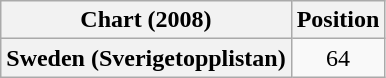<table class="wikitable plainrowheaders" style="text-align:center">
<tr>
<th scope="col">Chart (2008)</th>
<th scope="col">Position</th>
</tr>
<tr>
<th scope="row">Sweden (Sverigetopplistan)</th>
<td>64</td>
</tr>
</table>
